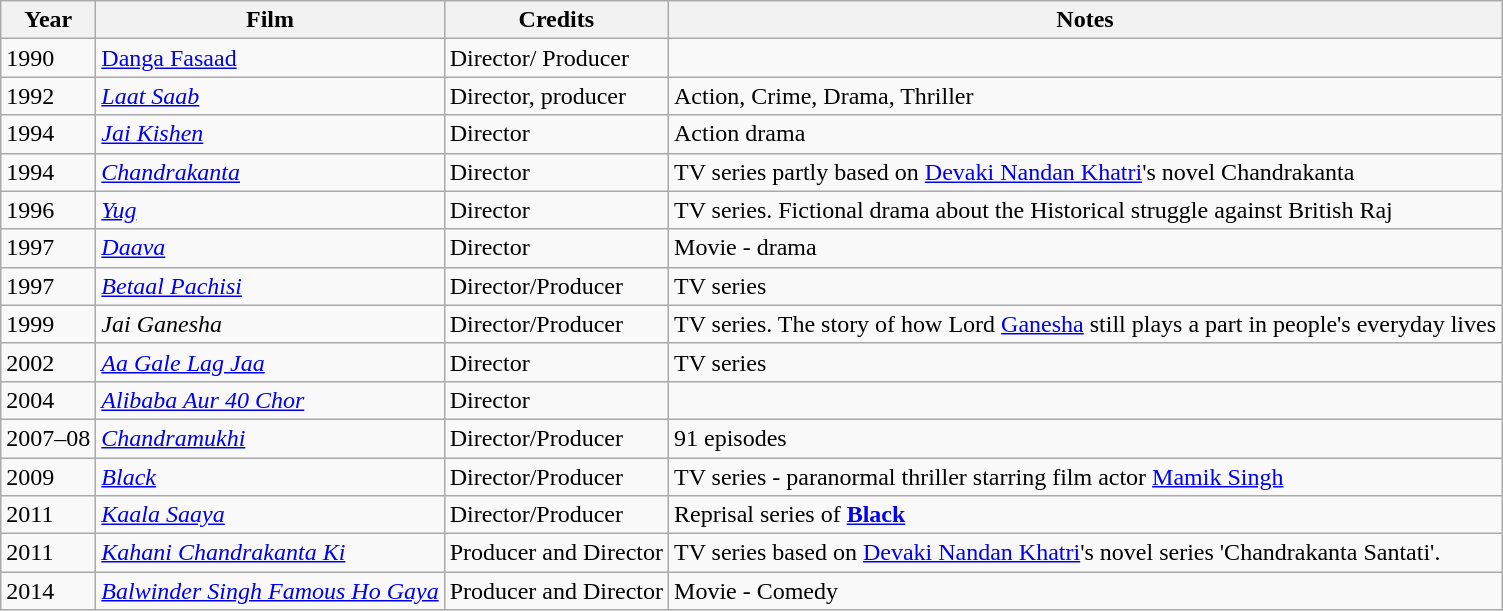<table class="wikitable sortable">
<tr>
<th>Year</th>
<th>Film</th>
<th>Credits</th>
<th>Notes</th>
</tr>
<tr>
<td>1990</td>
<td><a href='#'>Danga Fasaad</a></td>
<td>Director/ Producer</td>
<td></td>
</tr>
<tr>
<td>1992</td>
<td><em><a href='#'>Laat Saab</a></em></td>
<td>Director, producer</td>
<td>Action, Crime, Drama, Thriller</td>
</tr>
<tr>
<td>1994</td>
<td><em><a href='#'>Jai Kishen</a></em></td>
<td>Director</td>
<td>Action drama</td>
</tr>
<tr>
<td>1994</td>
<td><em><a href='#'>Chandrakanta</a></em></td>
<td>Director</td>
<td>TV series partly based on <a href='#'>Devaki Nandan Khatri</a>'s novel Chandrakanta</td>
</tr>
<tr>
<td>1996</td>
<td><em><a href='#'>Yug</a></em></td>
<td>Director</td>
<td>TV series. Fictional drama about the Historical struggle against British Raj</td>
</tr>
<tr>
<td>1997</td>
<td><em><a href='#'>Daava</a></em></td>
<td>Director</td>
<td>Movie - drama</td>
</tr>
<tr>
<td>1997</td>
<td><em><a href='#'>Betaal Pachisi</a></em></td>
<td>Director/Producer</td>
<td>TV series</td>
</tr>
<tr>
<td>1999</td>
<td><em>Jai Ganesha</em></td>
<td>Director/Producer</td>
<td>TV series. The story of how Lord <a href='#'>Ganesha</a> still plays a part in people's everyday lives</td>
</tr>
<tr>
<td>2002</td>
<td><em><a href='#'>Aa Gale Lag Jaa</a></em></td>
<td>Director</td>
<td>TV series</td>
</tr>
<tr>
<td>2004</td>
<td><em><a href='#'> Alibaba Aur 40 Chor</a></em></td>
<td>Director</td>
<td></td>
</tr>
<tr>
<td>2007–08</td>
<td><em><a href='#'>Chandramukhi</a></em></td>
<td>Director/Producer</td>
<td>91 episodes</td>
</tr>
<tr>
<td>2009</td>
<td><em><a href='#'>Black</a></em></td>
<td>Director/Producer</td>
<td>TV series - paranormal thriller starring film actor <a href='#'>Mamik Singh</a></td>
</tr>
<tr>
<td>2011</td>
<td><em><a href='#'>Kaala Saaya</a></em></td>
<td>Director/Producer</td>
<td>Reprisal series of <strong><a href='#'>Black</a></strong></td>
</tr>
<tr>
<td>2011</td>
<td><em><a href='#'>Kahani Chandrakanta Ki</a></em></td>
<td>Producer and Director</td>
<td>TV series based on <a href='#'>Devaki Nandan Khatri</a>'s novel series 'Chandrakanta Santati'.</td>
</tr>
<tr>
<td>2014</td>
<td><em><a href='#'>Balwinder Singh Famous Ho Gaya</a></em></td>
<td>Producer and Director</td>
<td>Movie - Comedy</td>
</tr>
</table>
